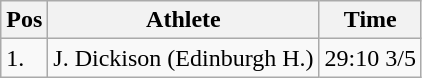<table class="wikitable">
<tr>
<th>Pos</th>
<th>Athlete</th>
<th>Time</th>
</tr>
<tr>
<td>1.</td>
<td>J. Dickison (Edinburgh H.)</td>
<td>29:10 3/5</td>
</tr>
</table>
